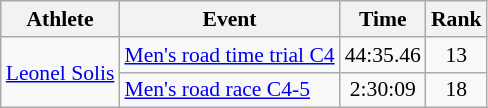<table class=wikitable style="font-size:90%">
<tr>
<th>Athlete</th>
<th>Event</th>
<th>Time</th>
<th>Rank</th>
</tr>
<tr align=center>
<td align=left rowspan=2><a href='#'>Leonel Solis</a></td>
<td align=left><a href='#'>Men's road time trial C4</a></td>
<td>44:35.46</td>
<td>13</td>
</tr>
<tr align=center>
<td align=left><a href='#'>Men's road race C4-5</a></td>
<td>2:30:09</td>
<td>18</td>
</tr>
</table>
